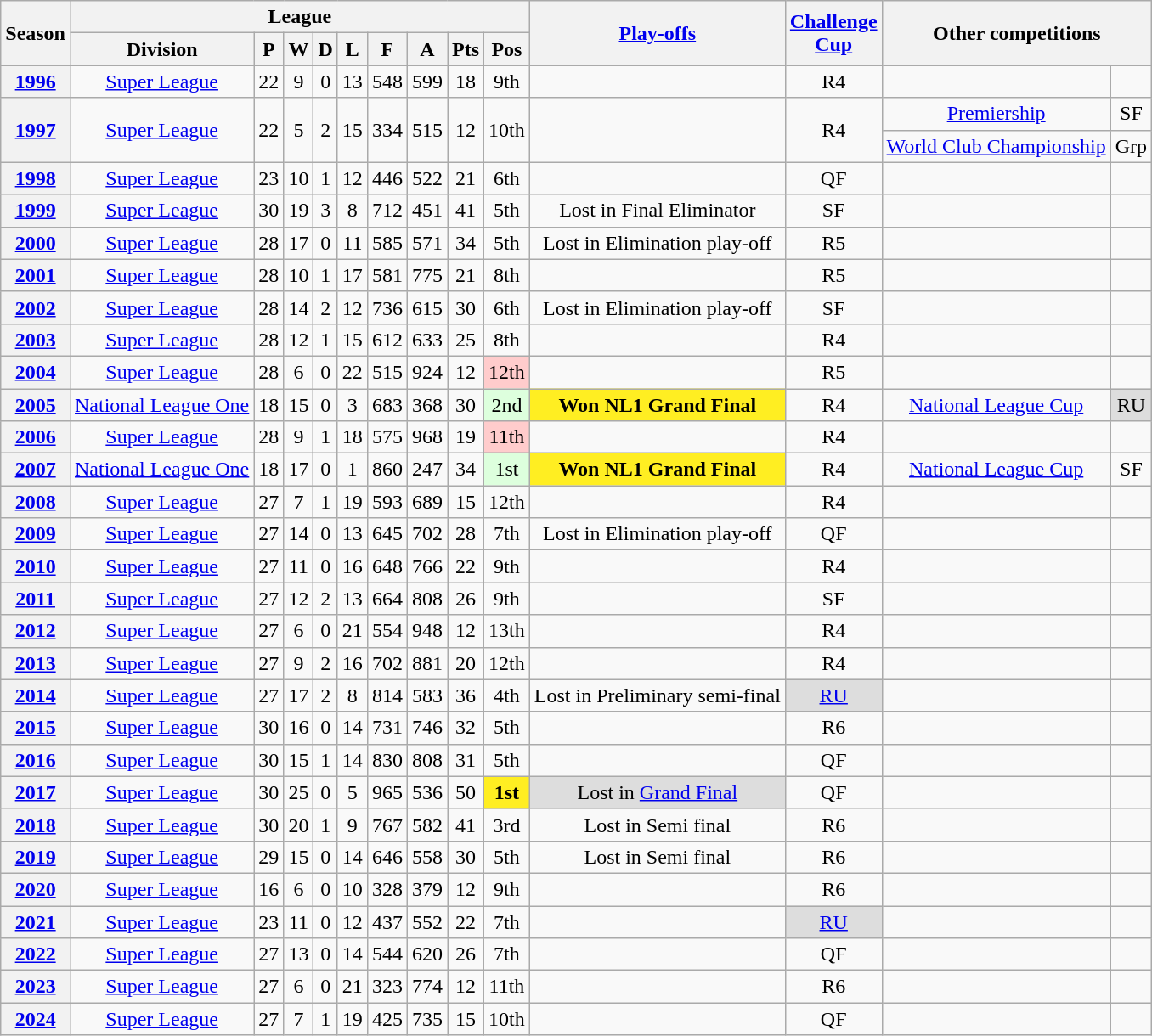<table class="wikitable" style="text-align: center">
<tr>
<th rowspan="2" scope="col">Season</th>
<th colspan="9" scope="col">League</th>
<th rowspan="2" scope="col"><a href='#'>Play-offs</a></th>
<th rowspan="2" scope="col"><a href='#'>Challenge<br>Cup</a></th>
<th colspan="2" rowspan="2" scope="col">Other competitions</th>
</tr>
<tr>
<th scope="col">Division</th>
<th scope="col">P</th>
<th scope="col">W</th>
<th scope="col">D</th>
<th scope="col">L</th>
<th scope="col">F</th>
<th scope="col">A</th>
<th scope="col">Pts</th>
<th scope="col">Pos</th>
</tr>
<tr>
<th scope="row"><a href='#'>1996</a></th>
<td><a href='#'>Super League</a></td>
<td>22</td>
<td>9</td>
<td>0</td>
<td>13</td>
<td>548</td>
<td>599</td>
<td>18</td>
<td>9th</td>
<td></td>
<td>R4</td>
<td></td>
<td></td>
</tr>
<tr>
<th rowspan="2" scope="row"><a href='#'>1997</a></th>
<td rowspan="2"><a href='#'>Super League</a></td>
<td rowspan="2">22</td>
<td rowspan="2">5</td>
<td rowspan="2">2</td>
<td rowspan="2">15</td>
<td rowspan="2">334</td>
<td rowspan="2">515</td>
<td rowspan="2">12</td>
<td rowspan="2">10th</td>
<td rowspan="2"></td>
<td rowspan="2">R4</td>
<td><a href='#'>Premiership</a></td>
<td>SF</td>
</tr>
<tr>
<td><a href='#'>World Club Championship</a></td>
<td>Grp</td>
</tr>
<tr>
<th scope="row"><a href='#'>1998</a></th>
<td><a href='#'>Super League</a></td>
<td>23</td>
<td>10</td>
<td>1</td>
<td>12</td>
<td>446</td>
<td>522</td>
<td>21</td>
<td>6th</td>
<td></td>
<td>QF</td>
<td></td>
<td></td>
</tr>
<tr>
<th scope="row"><a href='#'>1999</a></th>
<td><a href='#'>Super League</a></td>
<td>30</td>
<td>19</td>
<td>3</td>
<td>8</td>
<td>712</td>
<td>451</td>
<td>41</td>
<td>5th</td>
<td>Lost in Final Eliminator</td>
<td>SF</td>
<td></td>
<td></td>
</tr>
<tr>
<th scope="row"><a href='#'>2000</a></th>
<td><a href='#'>Super League</a></td>
<td>28</td>
<td>17</td>
<td>0</td>
<td>11</td>
<td>585</td>
<td>571</td>
<td>34</td>
<td>5th</td>
<td>Lost in Elimination play-off</td>
<td>R5</td>
<td></td>
<td></td>
</tr>
<tr>
<th scope="row"><a href='#'>2001</a></th>
<td><a href='#'>Super League</a></td>
<td>28</td>
<td>10</td>
<td>1</td>
<td>17</td>
<td>581</td>
<td>775</td>
<td>21</td>
<td>8th</td>
<td></td>
<td>R5</td>
<td></td>
<td></td>
</tr>
<tr>
<th scope="row"><a href='#'>2002</a></th>
<td><a href='#'>Super League</a></td>
<td>28</td>
<td>14</td>
<td>2</td>
<td>12</td>
<td>736</td>
<td>615</td>
<td>30</td>
<td>6th</td>
<td>Lost in Elimination play-off</td>
<td>SF</td>
<td></td>
<td></td>
</tr>
<tr>
<th scope="row"><a href='#'>2003</a></th>
<td><a href='#'>Super League</a></td>
<td>28</td>
<td>12</td>
<td>1</td>
<td>15</td>
<td>612</td>
<td>633</td>
<td>25</td>
<td>8th</td>
<td></td>
<td>R4</td>
<td></td>
<td></td>
</tr>
<tr>
<th scope="row"><a href='#'>2004</a></th>
<td><a href='#'>Super League</a></td>
<td>28</td>
<td>6</td>
<td>0</td>
<td>22</td>
<td>515</td>
<td>924</td>
<td>12</td>
<td style="background-color:#FCC">12th</td>
<td></td>
<td>R5</td>
<td></td>
<td></td>
</tr>
<tr>
<th scope="row"><a href='#'>2005</a></th>
<td><a href='#'>National League One</a></td>
<td>18</td>
<td>15</td>
<td>0</td>
<td>3</td>
<td>683</td>
<td>368</td>
<td>30</td>
<td style="background-color:#DFD">2nd</td>
<td style="background-color:#FE2"><strong>Won NL1 Grand Final</strong></td>
<td>R4</td>
<td><a href='#'>National League Cup</a></td>
<td style="background-color:#DDD">RU</td>
</tr>
<tr>
<th scope="row"><a href='#'>2006</a></th>
<td><a href='#'>Super League</a></td>
<td>28</td>
<td>9</td>
<td>1</td>
<td>18</td>
<td>575</td>
<td>968</td>
<td>19</td>
<td style="background-color:#FCC">11th</td>
<td></td>
<td>R4</td>
<td></td>
<td></td>
</tr>
<tr>
<th scope="row"><a href='#'>2007</a></th>
<td><a href='#'>National League One</a></td>
<td>18</td>
<td>17</td>
<td>0</td>
<td>1</td>
<td>860</td>
<td>247</td>
<td>34</td>
<td style="background-color:#DFD">1st</td>
<td style="background-color:#FE2"><strong>Won NL1 Grand Final</strong></td>
<td>R4</td>
<td><a href='#'>National League Cup</a></td>
<td>SF</td>
</tr>
<tr>
<th scope="row"><a href='#'>2008</a></th>
<td><a href='#'>Super League</a></td>
<td>27</td>
<td>7</td>
<td>1</td>
<td>19</td>
<td>593</td>
<td>689</td>
<td>15</td>
<td>12th</td>
<td></td>
<td>R4</td>
<td></td>
<td></td>
</tr>
<tr>
<th scope="row"><a href='#'>2009</a></th>
<td><a href='#'>Super League</a></td>
<td>27</td>
<td>14</td>
<td>0</td>
<td>13</td>
<td>645</td>
<td>702</td>
<td>28</td>
<td>7th</td>
<td>Lost in Elimination play-off</td>
<td>QF</td>
<td></td>
<td></td>
</tr>
<tr>
<th scope="row"><a href='#'>2010</a></th>
<td><a href='#'>Super League</a></td>
<td>27</td>
<td>11</td>
<td>0</td>
<td>16</td>
<td>648</td>
<td>766</td>
<td>22</td>
<td>9th</td>
<td></td>
<td>R4</td>
<td></td>
<td></td>
</tr>
<tr>
<th scope="row"><a href='#'>2011</a></th>
<td><a href='#'>Super League</a></td>
<td>27</td>
<td>12</td>
<td>2</td>
<td>13</td>
<td>664</td>
<td>808</td>
<td>26</td>
<td>9th</td>
<td></td>
<td>SF</td>
<td></td>
<td></td>
</tr>
<tr>
<th scope="row"><a href='#'>2012</a></th>
<td><a href='#'>Super League</a></td>
<td>27</td>
<td>6</td>
<td>0</td>
<td>21</td>
<td>554</td>
<td>948</td>
<td>12</td>
<td>13th</td>
<td></td>
<td>R4</td>
<td></td>
<td></td>
</tr>
<tr>
<th scope="row"><a href='#'>2013</a></th>
<td><a href='#'>Super League</a></td>
<td>27</td>
<td>9</td>
<td>2</td>
<td>16</td>
<td>702</td>
<td>881</td>
<td>20</td>
<td>12th</td>
<td></td>
<td>R4</td>
<td></td>
<td></td>
</tr>
<tr>
<th scope="row"><a href='#'>2014</a></th>
<td><a href='#'>Super League</a></td>
<td>27</td>
<td>17</td>
<td>2</td>
<td>8</td>
<td>814</td>
<td>583</td>
<td>36</td>
<td>4th</td>
<td>Lost in Preliminary semi-final</td>
<td style="background-color:#DDD"><a href='#'>RU</a></td>
<td></td>
<td></td>
</tr>
<tr>
<th scope="row"><a href='#'>2015</a></th>
<td><a href='#'>Super League</a></td>
<td>30</td>
<td>16</td>
<td>0</td>
<td>14</td>
<td>731</td>
<td>746</td>
<td>32</td>
<td>5th</td>
<td></td>
<td>R6</td>
<td></td>
<td></td>
</tr>
<tr>
<th scope="row"><a href='#'>2016</a></th>
<td><a href='#'>Super League</a></td>
<td>30</td>
<td>15</td>
<td>1</td>
<td>14</td>
<td>830</td>
<td>808</td>
<td>31</td>
<td>5th</td>
<td></td>
<td>QF</td>
<td></td>
<td></td>
</tr>
<tr>
<th scope="row"><a href='#'>2017</a></th>
<td><a href='#'>Super League</a></td>
<td>30</td>
<td>25</td>
<td>0</td>
<td>5</td>
<td>965</td>
<td>536</td>
<td>50</td>
<td style="background-color:#FE2"><strong>1st</strong></td>
<td style="background-color:#DDD">Lost in <a href='#'>Grand Final</a></td>
<td>QF</td>
<td></td>
<td></td>
</tr>
<tr>
<th scope="row"><a href='#'>2018</a></th>
<td><a href='#'>Super League</a></td>
<td>30</td>
<td>20</td>
<td>1</td>
<td>9</td>
<td>767</td>
<td>582</td>
<td>41</td>
<td>3rd</td>
<td>Lost in Semi final</td>
<td>R6</td>
<td></td>
<td></td>
</tr>
<tr>
<th scope="row"><a href='#'>2019</a></th>
<td><a href='#'>Super League</a></td>
<td>29</td>
<td>15</td>
<td>0</td>
<td>14</td>
<td>646</td>
<td>558</td>
<td>30</td>
<td>5th</td>
<td>Lost in Semi final</td>
<td>R6</td>
<td></td>
<td></td>
</tr>
<tr>
<th scope="row"><a href='#'>2020</a></th>
<td><a href='#'>Super League</a></td>
<td>16</td>
<td>6</td>
<td>0</td>
<td>10</td>
<td>328</td>
<td>379</td>
<td>12</td>
<td>9th</td>
<td></td>
<td>R6</td>
<td></td>
<td></td>
</tr>
<tr>
<th scope="row"><a href='#'>2021</a></th>
<td><a href='#'>Super League</a></td>
<td>23</td>
<td>11</td>
<td>0</td>
<td>12</td>
<td>437</td>
<td>552</td>
<td>22</td>
<td>7th</td>
<td></td>
<td style="background-color:#DDD"><a href='#'>RU</a></td>
<td></td>
<td></td>
</tr>
<tr>
<th scope="row"><a href='#'>2022</a></th>
<td><a href='#'>Super League</a></td>
<td>27</td>
<td>13</td>
<td>0</td>
<td>14</td>
<td>544</td>
<td>620</td>
<td>26</td>
<td>7th</td>
<td></td>
<td>QF</td>
<td></td>
<td></td>
</tr>
<tr>
<th scope="row"><a href='#'>2023</a></th>
<td><a href='#'>Super League</a></td>
<td>27</td>
<td>6</td>
<td>0</td>
<td>21</td>
<td>323</td>
<td>774</td>
<td>12</td>
<td>11th</td>
<td></td>
<td>R6</td>
<td></td>
<td></td>
</tr>
<tr>
<th scope="row"><a href='#'>2024</a></th>
<td><a href='#'>Super League</a></td>
<td>27</td>
<td>7</td>
<td>1</td>
<td>19</td>
<td>425</td>
<td>735</td>
<td>15</td>
<td>10th</td>
<td></td>
<td>QF</td>
<td></td>
<td></td>
</tr>
</table>
